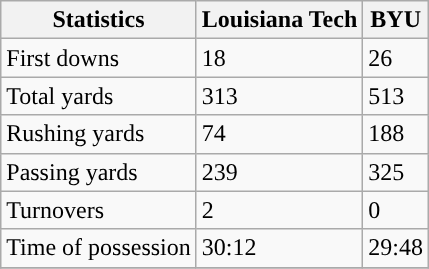<table class="wikitable">
<tr>
<th>Statistics</th>
<th>Louisiana Tech</th>
<th>BYU</th>
</tr>
<tr>
<td>First downs</td>
<td>18</td>
<td>26</td>
</tr>
<tr>
<td>Total yards</td>
<td>313</td>
<td>513</td>
</tr>
<tr>
<td>Rushing yards</td>
<td>74</td>
<td>188</td>
</tr>
<tr>
<td>Passing yards</td>
<td>239</td>
<td>325</td>
</tr>
<tr>
<td>Turnovers</td>
<td>2</td>
<td>0</td>
</tr>
<tr>
<td>Time of possession</td>
<td>30:12</td>
<td>29:48</td>
</tr>
<tr>
</tr>
</table>
